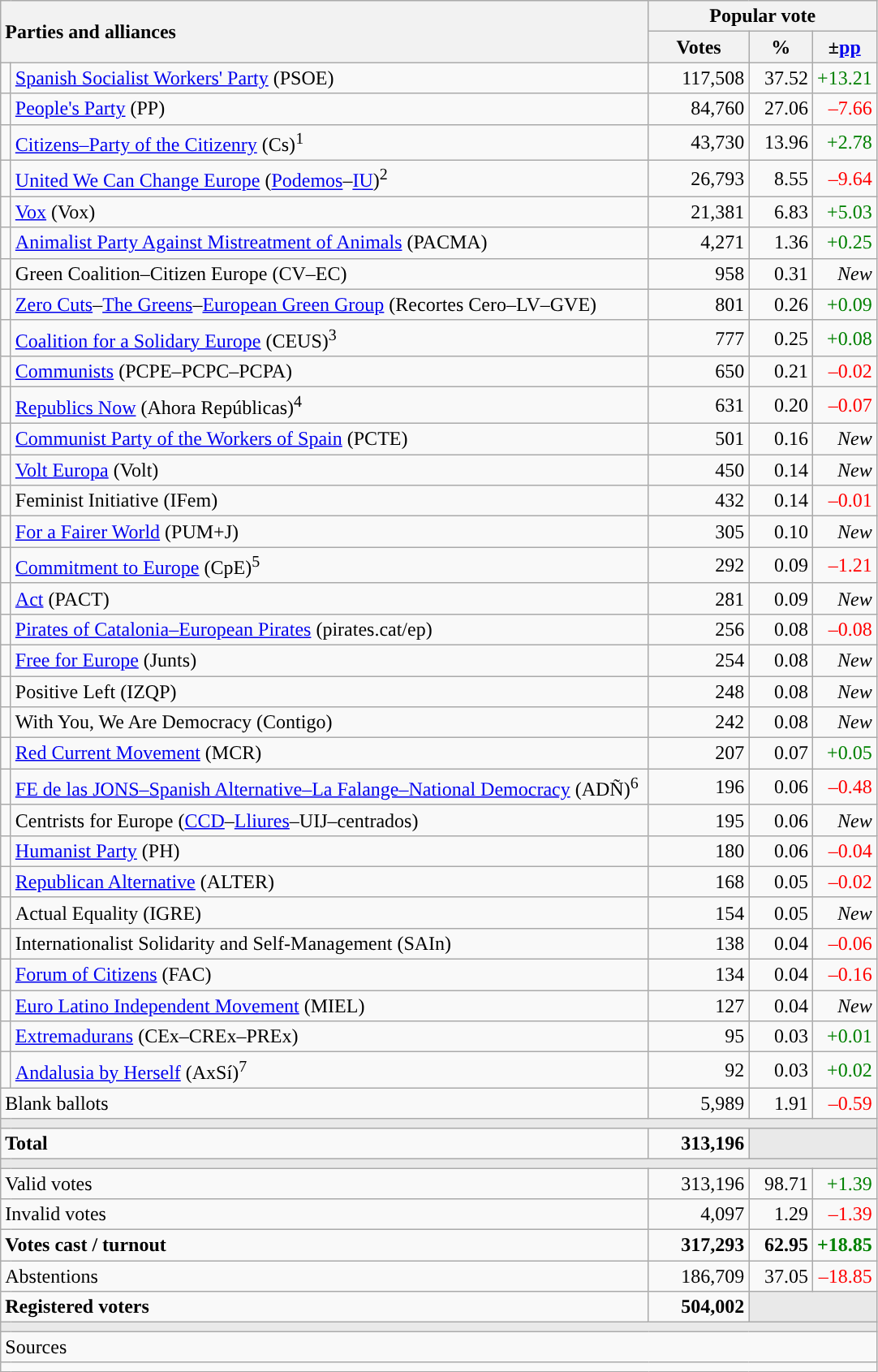<table class="wikitable" style="text-align:right;">
<tr>
<th style="text-align:left;" rowspan="2" colspan="2" width="525">Parties and alliances</th>
<th colspan="3">Popular vote</th>
</tr>
<tr>
<th width="75">Votes</th>
<th width="45">%</th>
<th width="45">±<a href='#'>pp</a></th>
</tr>
<tr>
<td width="1" style="color:inherit;background:"></td>
<td align="left"><a href='#'>Spanish Socialist Workers' Party</a> (PSOE)</td>
<td>117,508</td>
<td>37.52</td>
<td style="color:green;">+13.21</td>
</tr>
<tr>
<td style="color:inherit;background:"></td>
<td align="left"><a href='#'>People's Party</a> (PP)</td>
<td>84,760</td>
<td>27.06</td>
<td style="color:red;">–7.66</td>
</tr>
<tr>
<td style="color:inherit;background:"></td>
<td align="left"><a href='#'>Citizens–Party of the Citizenry</a> (Cs)<sup>1</sup></td>
<td>43,730</td>
<td>13.96</td>
<td style="color:green;">+2.78</td>
</tr>
<tr>
<td style="color:inherit;background:"></td>
<td align="left"><a href='#'>United We Can Change Europe</a> (<a href='#'>Podemos</a>–<a href='#'>IU</a>)<sup>2</sup></td>
<td>26,793</td>
<td>8.55</td>
<td style="color:red;">–9.64</td>
</tr>
<tr>
<td style="color:inherit;background:"></td>
<td align="left"><a href='#'>Vox</a> (Vox)</td>
<td>21,381</td>
<td>6.83</td>
<td style="color:green;">+5.03</td>
</tr>
<tr>
<td style="color:inherit;background:"></td>
<td align="left"><a href='#'>Animalist Party Against Mistreatment of Animals</a> (PACMA)</td>
<td>4,271</td>
<td>1.36</td>
<td style="color:green;">+0.25</td>
</tr>
<tr>
<td style="color:inherit;background:"></td>
<td align="left">Green Coalition–Citizen Europe (CV–EC)</td>
<td>958</td>
<td>0.31</td>
<td><em>New</em></td>
</tr>
<tr>
<td style="color:inherit;background:"></td>
<td align="left"><a href='#'>Zero Cuts</a>–<a href='#'>The Greens</a>–<a href='#'>European Green Group</a> (Recortes Cero–LV–GVE)</td>
<td>801</td>
<td>0.26</td>
<td style="color:green;">+0.09</td>
</tr>
<tr>
<td style="color:inherit;background:"></td>
<td align="left"><a href='#'>Coalition for a Solidary Europe</a> (CEUS)<sup>3</sup></td>
<td>777</td>
<td>0.25</td>
<td style="color:green;">+0.08</td>
</tr>
<tr>
<td style="color:inherit;background:"></td>
<td align="left"><a href='#'>Communists</a> (PCPE–PCPC–PCPA)</td>
<td>650</td>
<td>0.21</td>
<td style="color:red;">–0.02</td>
</tr>
<tr>
<td style="color:inherit;background:"></td>
<td align="left"><a href='#'>Republics Now</a> (Ahora Repúblicas)<sup>4</sup></td>
<td>631</td>
<td>0.20</td>
<td style="color:red;">–0.07</td>
</tr>
<tr>
<td style="color:inherit;background:"></td>
<td align="left"><a href='#'>Communist Party of the Workers of Spain</a> (PCTE)</td>
<td>501</td>
<td>0.16</td>
<td><em>New</em></td>
</tr>
<tr>
<td style="color:inherit;background:"></td>
<td align="left"><a href='#'>Volt Europa</a> (Volt)</td>
<td>450</td>
<td>0.14</td>
<td><em>New</em></td>
</tr>
<tr>
<td style="color:inherit;background:"></td>
<td align="left">Feminist Initiative (IFem)</td>
<td>432</td>
<td>0.14</td>
<td style="color:red;">–0.01</td>
</tr>
<tr>
<td style="color:inherit;background:"></td>
<td align="left"><a href='#'>For a Fairer World</a> (PUM+J)</td>
<td>305</td>
<td>0.10</td>
<td><em>New</em></td>
</tr>
<tr>
<td style="color:inherit;background:"></td>
<td align="left"><a href='#'>Commitment to Europe</a> (CpE)<sup>5</sup></td>
<td>292</td>
<td>0.09</td>
<td style="color:red;">–1.21</td>
</tr>
<tr>
<td style="color:inherit;background:"></td>
<td align="left"><a href='#'>Act</a> (PACT)</td>
<td>281</td>
<td>0.09</td>
<td><em>New</em></td>
</tr>
<tr>
<td style="color:inherit;background:"></td>
<td align="left"><a href='#'>Pirates of Catalonia–European Pirates</a> (pirates.cat/ep)</td>
<td>256</td>
<td>0.08</td>
<td style="color:red;">–0.08</td>
</tr>
<tr>
<td style="color:inherit;background:"></td>
<td align="left"><a href='#'>Free for Europe</a> (Junts)</td>
<td>254</td>
<td>0.08</td>
<td><em>New</em></td>
</tr>
<tr>
<td style="color:inherit;background:"></td>
<td align="left">Positive Left (IZQP)</td>
<td>248</td>
<td>0.08</td>
<td><em>New</em></td>
</tr>
<tr>
<td style="color:inherit;background:"></td>
<td align="left">With You, We Are Democracy (Contigo)</td>
<td>242</td>
<td>0.08</td>
<td><em>New</em></td>
</tr>
<tr>
<td style="color:inherit;background:"></td>
<td align="left"><a href='#'>Red Current Movement</a> (MCR)</td>
<td>207</td>
<td>0.07</td>
<td style="color:green;">+0.05</td>
</tr>
<tr>
<td style="color:inherit;background:"></td>
<td align="left"><a href='#'>FE de las JONS–Spanish Alternative–La Falange–National Democracy</a> (ADÑ)<sup>6</sup></td>
<td>196</td>
<td>0.06</td>
<td style="color:red;">–0.48</td>
</tr>
<tr>
<td style="color:inherit;background:"></td>
<td align="left">Centrists for Europe (<a href='#'>CCD</a>–<a href='#'>Lliures</a>–UIJ–centrados)</td>
<td>195</td>
<td>0.06</td>
<td><em>New</em></td>
</tr>
<tr>
<td style="color:inherit;background:"></td>
<td align="left"><a href='#'>Humanist Party</a> (PH)</td>
<td>180</td>
<td>0.06</td>
<td style="color:red;">–0.04</td>
</tr>
<tr>
<td style="color:inherit;background:"></td>
<td align="left"><a href='#'>Republican Alternative</a> (ALTER)</td>
<td>168</td>
<td>0.05</td>
<td style="color:red;">–0.02</td>
</tr>
<tr>
<td style="color:inherit;background:"></td>
<td align="left">Actual Equality (IGRE)</td>
<td>154</td>
<td>0.05</td>
<td><em>New</em></td>
</tr>
<tr>
<td style="color:inherit;background:"></td>
<td align="left">Internationalist Solidarity and Self-Management (SAIn)</td>
<td>138</td>
<td>0.04</td>
<td style="color:red;">–0.06</td>
</tr>
<tr>
<td style="color:inherit;background:"></td>
<td align="left"><a href='#'>Forum of Citizens</a> (FAC)</td>
<td>134</td>
<td>0.04</td>
<td style="color:red;">–0.16</td>
</tr>
<tr>
<td style="color:inherit;background:"></td>
<td align="left"><a href='#'>Euro Latino Independent Movement</a> (MIEL)</td>
<td>127</td>
<td>0.04</td>
<td><em>New</em></td>
</tr>
<tr>
<td style="color:inherit;background:"></td>
<td align="left"><a href='#'>Extremadurans</a> (CEx–CREx–PREx)</td>
<td>95</td>
<td>0.03</td>
<td style="color:green;">+0.01</td>
</tr>
<tr>
<td style="color:inherit;background:"></td>
<td align="left"><a href='#'>Andalusia by Herself</a> (AxSí)<sup>7</sup></td>
<td>92</td>
<td>0.03</td>
<td style="color:green;">+0.02</td>
</tr>
<tr>
<td align="left" colspan="2">Blank ballots</td>
<td>5,989</td>
<td>1.91</td>
<td style="color:red;">–0.59</td>
</tr>
<tr>
<td colspan="5" bgcolor="#E9E9E9"></td>
</tr>
<tr style="font-weight:bold;">
<td align="left" colspan="2">Total</td>
<td>313,196</td>
<td bgcolor="#E9E9E9" colspan="2"></td>
</tr>
<tr>
<td colspan="5" bgcolor="#E9E9E9"></td>
</tr>
<tr>
<td align="left" colspan="2">Valid votes</td>
<td>313,196</td>
<td>98.71</td>
<td style="color:green;">+1.39</td>
</tr>
<tr>
<td align="left" colspan="2">Invalid votes</td>
<td>4,097</td>
<td>1.29</td>
<td style="color:red;">–1.39</td>
</tr>
<tr style="font-weight:bold;">
<td align="left" colspan="2">Votes cast / turnout</td>
<td>317,293</td>
<td>62.95</td>
<td style="color:green;">+18.85</td>
</tr>
<tr>
<td align="left" colspan="2">Abstentions</td>
<td>186,709</td>
<td>37.05</td>
<td style="color:red;">–18.85</td>
</tr>
<tr style="font-weight:bold;">
<td align="left" colspan="2">Registered voters</td>
<td>504,002</td>
<td bgcolor="#E9E9E9" colspan="2"></td>
</tr>
<tr>
<td colspan="5" bgcolor="#E9E9E9"></td>
</tr>
<tr>
<td align="left" colspan="5">Sources</td>
</tr>
<tr>
<td colspan="5" style="text-align:left; max-width:680px;"></td>
</tr>
</table>
